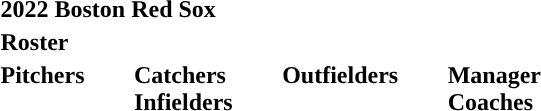<table class="toccolours" style="text-align: left;">
<tr>
<th colspan="10">2022 Boston Red Sox</th>
</tr>
<tr>
<td colspan="10"><strong>Roster</strong></td>
</tr>
<tr>
<td valign="top"><strong>Pitchers</strong><br>


























</td>
<td width="25px"></td>
<td valign="top"><strong>Catchers</strong><br>



<strong>Infielders</strong>




 







</td>
<td width="25px"></td>
<td valign="top"><strong>Outfielders</strong><br>







</td>
<td width="25px"></td>
<td valign="top"><strong>Manager</strong><br>
<strong>Coaches</strong>
 
 
 
 
 
 
 
 
 
 
 
 </td>
</tr>
</table>
